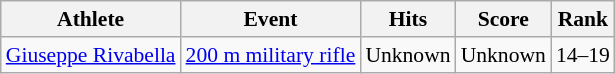<table class="wikitable" style="font-size:90%">
<tr>
<th>Athlete</th>
<th>Event</th>
<th>Hits</th>
<th>Score</th>
<th>Rank</th>
</tr>
<tr>
<td><a href='#'>Giuseppe Rivabella</a></td>
<td><a href='#'>200 m military rifle</a></td>
<td align="center">Unknown</td>
<td align="center">Unknown</td>
<td align="center">14–19</td>
</tr>
</table>
